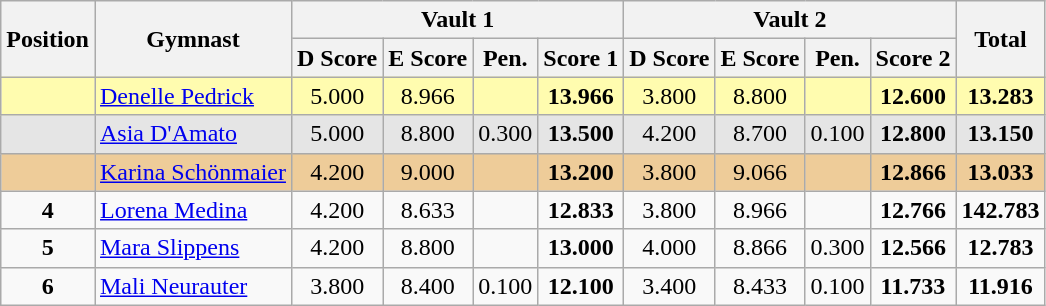<table style="text-align:center;" class="wikitable sortable">
<tr>
<th rowspan="2">Position</th>
<th rowspan="2">Gymnast</th>
<th colspan="4">Vault 1</th>
<th colspan="4">Vault 2</th>
<th rowspan="2">Total</th>
</tr>
<tr>
<th>D Score</th>
<th>E Score</th>
<th>Pen.</th>
<th>Score 1</th>
<th>D Score</th>
<th>E Score</th>
<th>Pen.</th>
<th>Score 2</th>
</tr>
<tr style="background:#fffcaf;">
<td style="text-align:center" scope="row"><strong></strong></td>
<td style="text-align:left;"> <a href='#'>Denelle Pedrick</a></td>
<td>5.000</td>
<td>8.966</td>
<td></td>
<td><strong>13.966</strong></td>
<td>3.800</td>
<td>8.800</td>
<td></td>
<td><strong>12.600</strong></td>
<td><strong>13.283</strong></td>
</tr>
<tr style="background:#e5e5e5;">
<td style="text-align:center" scope="row"><strong></strong></td>
<td style="text-align:left;"> <a href='#'>Asia D'Amato</a></td>
<td>5.000</td>
<td>8.800</td>
<td>0.300</td>
<td><strong>13.500</strong></td>
<td>4.200</td>
<td>8.700</td>
<td>0.100</td>
<td><strong>12.800</strong></td>
<td><strong>13.150</strong></td>
</tr>
<tr style="background:#ec9;">
<td style="text-align:center" scope="row"><strong></strong></td>
<td style="text-align:left;"> <a href='#'>Karina Schönmaier</a></td>
<td>4.200</td>
<td>9.000</td>
<td></td>
<td><strong>13.200</strong></td>
<td>3.800</td>
<td>9.066</td>
<td></td>
<td><strong>12.866</strong></td>
<td><strong>13.033</strong></td>
</tr>
<tr>
<td style="text-align:center" scope="row"><strong>4</strong></td>
<td style="text-align:left;"> <a href='#'>Lorena Medina</a></td>
<td>4.200</td>
<td>8.633</td>
<td></td>
<td><strong>12.833</strong></td>
<td>3.800</td>
<td>8.966</td>
<td></td>
<td><strong>12.766</strong></td>
<td><strong>142.783</strong></td>
</tr>
<tr>
<td style="text-align:center" scope="row"><strong>5</strong></td>
<td style="text-align:left;"> <a href='#'>Mara Slippens</a></td>
<td>4.200</td>
<td>8.800</td>
<td></td>
<td><strong>13.000</strong></td>
<td>4.000</td>
<td>8.866</td>
<td>0.300</td>
<td><strong>12.566</strong></td>
<td><strong>12.783</strong></td>
</tr>
<tr>
<td style="text-align:center" scope="row"><strong>6</strong></td>
<td style="text-align:left;"> <a href='#'>Mali Neurauter</a></td>
<td>3.800</td>
<td>8.400</td>
<td>0.100</td>
<td><strong>12.100</strong></td>
<td>3.400</td>
<td>8.433</td>
<td>0.100</td>
<td><strong>11.733</strong></td>
<td><strong>11.916</strong></td>
</tr>
</table>
